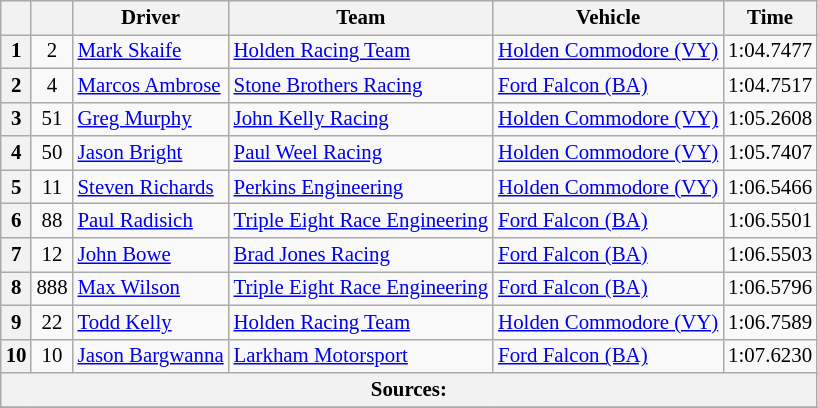<table class="wikitable" style="font-size: 87%">
<tr>
<th></th>
<th></th>
<th>Driver</th>
<th>Team</th>
<th>Vehicle</th>
<th>Time</th>
</tr>
<tr>
<th>1</th>
<td align="center">2</td>
<td> <a href='#'>Mark Skaife</a></td>
<td><a href='#'>Holden Racing Team</a></td>
<td><a href='#'>Holden Commodore (VY)</a></td>
<td>1:04.7477</td>
</tr>
<tr>
<th>2</th>
<td align="center">4</td>
<td> <a href='#'>Marcos Ambrose</a></td>
<td><a href='#'>Stone Brothers Racing</a></td>
<td><a href='#'>Ford Falcon (BA)</a></td>
<td>1:04.7517</td>
</tr>
<tr>
<th>3</th>
<td align="center">51</td>
<td> <a href='#'>Greg Murphy</a></td>
<td><a href='#'>John Kelly Racing</a></td>
<td><a href='#'>Holden Commodore (VY)</a></td>
<td>1:05.2608</td>
</tr>
<tr>
<th>4</th>
<td align="center">50</td>
<td> <a href='#'>Jason Bright</a></td>
<td><a href='#'>Paul Weel Racing</a></td>
<td><a href='#'>Holden Commodore (VY)</a></td>
<td>1:05.7407</td>
</tr>
<tr>
<th>5</th>
<td align="center">11</td>
<td> <a href='#'>Steven Richards</a></td>
<td><a href='#'>Perkins Engineering</a></td>
<td><a href='#'>Holden Commodore (VY)</a></td>
<td>1:06.5466</td>
</tr>
<tr>
<th>6</th>
<td align="center">88</td>
<td> <a href='#'>Paul Radisich</a></td>
<td><a href='#'>Triple Eight Race Engineering</a></td>
<td><a href='#'>Ford Falcon (BA)</a></td>
<td>1:06.5501</td>
</tr>
<tr>
<th>7</th>
<td align="center">12</td>
<td> <a href='#'>John Bowe</a></td>
<td><a href='#'>Brad Jones Racing</a></td>
<td><a href='#'>Ford Falcon (BA)</a></td>
<td>1:06.5503</td>
</tr>
<tr>
<th>8</th>
<td align="center">888</td>
<td> <a href='#'>Max Wilson</a></td>
<td><a href='#'>Triple Eight Race Engineering</a></td>
<td><a href='#'>Ford Falcon (BA)</a></td>
<td>1:06.5796</td>
</tr>
<tr>
<th>9</th>
<td align="center">22</td>
<td> <a href='#'>Todd Kelly</a></td>
<td><a href='#'>Holden Racing Team</a></td>
<td><a href='#'>Holden Commodore (VY)</a></td>
<td>1:06.7589</td>
</tr>
<tr>
<th>10</th>
<td align="center">10</td>
<td> <a href='#'>Jason Bargwanna</a></td>
<td><a href='#'>Larkham Motorsport</a></td>
<td><a href='#'>Ford Falcon (BA)</a></td>
<td>1:07.6230</td>
</tr>
<tr>
<th colspan="6">Sources:</th>
</tr>
<tr>
</tr>
</table>
